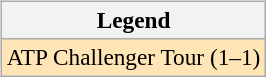<table>
<tr valign=top>
<td><br><table class=wikitable style=font-size:97%>
<tr>
<th>Legend</th>
</tr>
<tr bgcolor=moccasin>
<td>ATP Challenger Tour (1–1)</td>
</tr>
</table>
</td>
<td></td>
</tr>
</table>
